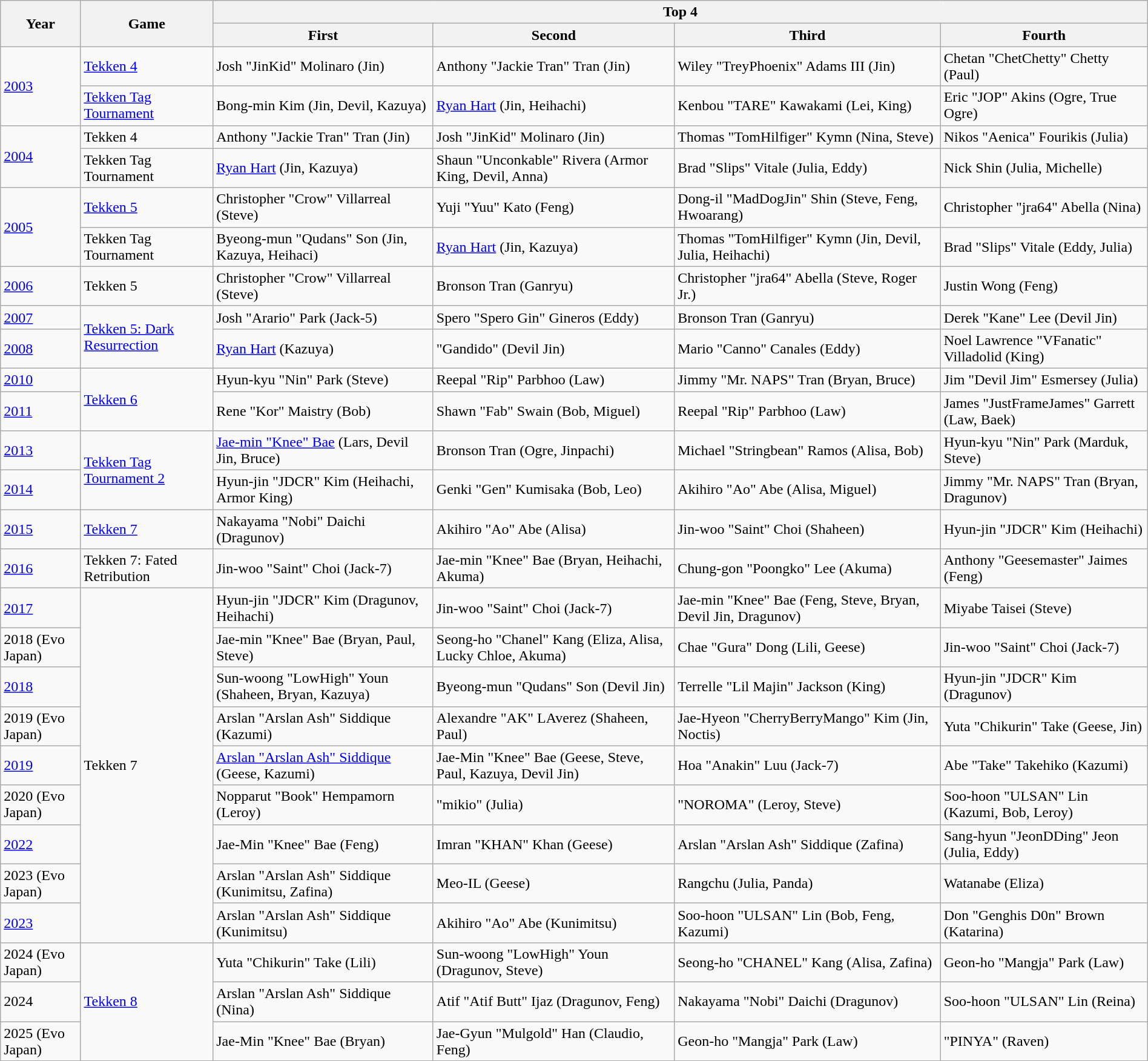<table class="wikitable sortable" width=100%>
<tr>
<th rowspan=2>Year</th>
<th rowspan=2>Game</th>
<th colspan=4>Top 4</th>
</tr>
<tr>
<th>First</th>
<th>Second</th>
<th>Third</th>
<th>Fourth</th>
</tr>
<tr>
<td rowspan=2><a href='#'>2003</a></td>
<td><a href='#'>Tekken 4</a></td>
<td> Josh "JinKid" Molinaro (Jin)</td>
<td> Anthony "Jackie Tran" Tran (Jin)</td>
<td> Wiley "TreyPhoenix" Adams III (Jin)</td>
<td> Chetan "ChetChetty" Chetty (Paul)</td>
</tr>
<tr>
<td><a href='#'>Tekken Tag Tournament</a></td>
<td> Bong-min Kim (Jin, Devil, Kazuya)</td>
<td> <a href='#'>Ryan Hart</a> (Jin, Heihachi)</td>
<td> Kenbou "TARE" Kawakami (Lei, King)</td>
<td> Eric "JOP" Akins (Ogre, True Ogre)</td>
</tr>
<tr>
<td rowspan=2><a href='#'>2004</a></td>
<td>Tekken 4</td>
<td> Anthony "Jackie Tran" Tran (Jin)</td>
<td> Josh "JinKid" Molinaro (Jin)</td>
<td> Thomas "TomHilfiger" Kymn (Nina, Steve)</td>
<td> Nikos "Aenica" Fourikis (Julia)</td>
</tr>
<tr>
<td>Tekken Tag Tournament</td>
<td> <a href='#'>Ryan Hart</a> (Jin, Kazuya)</td>
<td> Shaun "Unconkable" Rivera (Armor King, Devil, Anna)</td>
<td> Brad "Slips" Vitale (Julia, Eddy)</td>
<td> Nick Shin (Julia, Michelle)</td>
</tr>
<tr>
<td rowspan=2><a href='#'>2005</a></td>
<td><a href='#'>Tekken 5</a></td>
<td> Christopher "Crow" Villarreal (Steve)</td>
<td> Yuji "Yuu" Kato (Feng)</td>
<td> Dong-il "MadDogJin" Shin (Steve, Feng, Hwoarang)</td>
<td> Christopher "jra64" Abella (Nina)</td>
</tr>
<tr>
<td>Tekken Tag Tournament</td>
<td> Byeong-mun "Qudans" Son (Jin, Kazuya, Heihaci)</td>
<td> <a href='#'>Ryan Hart</a> (Jin, Kazuya)</td>
<td> Thomas "TomHilfiger" Kymn (Jin, Devil, Julia, Heihachi)</td>
<td> Brad "Slips" Vitale (Eddy, Julia)</td>
</tr>
<tr>
<td><a href='#'>2006</a></td>
<td>Tekken 5</td>
<td> Christopher "Crow" Villarreal (Steve)</td>
<td> Bronson Tran (Ganryu)</td>
<td> Christopher "jra64" Abella (Steve, Roger Jr.)</td>
<td> Justin Wong (Feng)</td>
</tr>
<tr>
<td><a href='#'>2007</a></td>
<td rowspan="2"><a href='#'>Tekken 5: Dark Resurrection</a></td>
<td> Josh "Arario" Park (Jack-5)</td>
<td> Spero "Spero Gin" Gineros (Eddy)</td>
<td> Bronson Tran (Ganryu)</td>
<td> Derek "Kane" Lee (Devil Jin)</td>
</tr>
<tr>
<td><a href='#'>2008</a></td>
<td> <a href='#'>Ryan Hart</a> (Kazuya)</td>
<td> "Gandido" (Devil Jin)</td>
<td> Mario "Canno" Canales (Eddy)</td>
<td> Noel Lawrence "VFanatic" Villadolid (King)</td>
</tr>
<tr>
<td><a href='#'>2010</a></td>
<td rowspan="2"><a href='#'>Tekken 6</a></td>
<td> Hyun-kyu "Nin" Park (Steve)</td>
<td> Reepal "Rip" Parbhoo (Law)</td>
<td> Jimmy "Mr. NAPS" Tran (Bryan, Bruce)</td>
<td> Jim "Devil Jim" Esmersey (Julia)</td>
</tr>
<tr>
<td><a href='#'>2011</a></td>
<td> Rene "Kor" Maistry (Bob)</td>
<td> Shawn "Fab" Swain (Bob, Miguel)</td>
<td> Reepal "Rip" Parbhoo (Law)</td>
<td> James "JustFrameJames" Garrett (Law, Baek)</td>
</tr>
<tr>
<td><a href='#'>2013</a></td>
<td rowspan="2"><a href='#'>Tekken Tag Tournament 2</a></td>
<td> <a href='#'>Jae-min "Knee" Bae</a> (Lars, Devil Jin, Bruce)</td>
<td> Bronson Tran (Ogre, Jinpachi)</td>
<td> Michael "Stringbean" Ramos (Alisa, Bob)</td>
<td> Hyun-kyu "Nin" Park (Marduk, Steve)</td>
</tr>
<tr>
<td><a href='#'>2014</a></td>
<td> Hyun-jin "JDCR" Kim (Heihachi, Armor King)</td>
<td> Genki "Gen" Kumisaka (Bob, Leo)</td>
<td> Akihiro "Ao" Abe (Alisa, Miguel)</td>
<td> Jimmy "Mr. NAPS" Tran (Bryan, Dragunov)</td>
</tr>
<tr>
<td><a href='#'>2015</a></td>
<td><a href='#'>Tekken 7</a></td>
<td> Nakayama "Nobi" Daichi (Dragunov)</td>
<td> Akihiro "Ao" Abe (Alisa)</td>
<td> Jin-woo "Saint" Choi (Shaheen)</td>
<td> Hyun-jin "JDCR" Kim (Heihachi)</td>
</tr>
<tr>
<td><a href='#'>2016</a></td>
<td>Tekken 7: Fated Retribution</td>
<td> Jin-woo "Saint" Choi (Jack-7)</td>
<td> Jae-min "Knee" Bae (Bryan, Heihachi, Akuma)</td>
<td> Chung-gon "Poongko" Lee (Akuma)</td>
<td> Anthony "Geesemaster" Jaimes (Feng)</td>
</tr>
<tr>
<td><a href='#'>2017</a></td>
<td rowspan="9">Tekken 7</td>
<td> Hyun-jin "JDCR" Kim (Dragunov, Heihachi)</td>
<td> Jin-woo "Saint" Choi (Jack-7)</td>
<td> Jae-min "Knee" Bae (Feng, Steve, Bryan, Devil Jin, Dragunov)</td>
<td> Miyabe Taisei (Steve)</td>
</tr>
<tr>
<td>2018 (Evo Japan)</td>
<td> Jae-min "Knee" Bae (Bryan, Paul, Steve)</td>
<td>Seong-ho "Chanel" Kang (Eliza, Alisa, Lucky Chloe, Akuma)</td>
<td> Chae "Gura" Dong (Lili, Geese)</td>
<td> Jin-woo "Saint" Choi (Jack-7)</td>
</tr>
<tr>
<td><a href='#'>2018</a></td>
<td> Sun-woong "LowHigh" Youn (Shaheen, Bryan, Kazuya)</td>
<td> Byeong-mun "Qudans" Son (Devil Jin)</td>
<td> Terrelle "Lil Majin" Jackson (King)</td>
<td> Hyun-jin "JDCR" Kim (Dragunov)</td>
</tr>
<tr>
<td>2019 (Evo Japan)</td>
<td> Arslan "Arslan Ash" Siddique (Kazumi)</td>
<td> Alexandre "AK" LAverez (Shaheen, Paul)</td>
<td> Jae-Hyeon "CherryBerryMango" Kim (Jin, Noctis)</td>
<td> Yuta "Chikurin" Take (Geese, Jin)</td>
</tr>
<tr>
<td><a href='#'>2019</a></td>
<td> <a href='#'>Arslan "Arslan Ash" Siddique</a> (Geese, Kazumi)</td>
<td> Jae-Min "Knee" Bae (Geese, Steve, Paul, Kazuya, Devil Jin)</td>
<td> Hoa "Anakin" Luu (Jack-7)</td>
<td> Abe "Take" Takehiko (Kazumi)</td>
</tr>
<tr>
<td>2020 (Evo Japan)</td>
<td> Nopparut "Book" Hempamorn (Leroy)</td>
<td> "mikio" (Julia)</td>
<td> "NOROMA" (Leroy, Steve)</td>
<td> Soo-hoon "ULSAN" Lin (Kazumi, Bob, Leroy)</td>
</tr>
<tr>
<td><a href='#'>2022</a></td>
<td> Jae-Min "Knee" Bae (Feng)</td>
<td> Imran "KHAN" Khan (Geese)</td>
<td> Arslan "Arslan Ash" Siddique (Zafina)</td>
<td> Sang-hyun "JeonDDing" Jeon (Julia, Eddy)</td>
</tr>
<tr>
<td>2023 (Evo Japan)</td>
<td> Arslan "Arslan Ash" Siddique (Kunimitsu, Zafina)</td>
<td> Meo-IL (Geese)</td>
<td> Rangchu (Julia, Panda)</td>
<td> Watanabe (Eliza)</td>
</tr>
<tr>
<td><a href='#'>2023</a></td>
<td> Arslan "Arslan Ash" Siddique (Kunimitsu)</td>
<td> Akihiro "Ao" Abe (Kunimitsu)</td>
<td> Soo-hoon "ULSAN" Lin (Bob, Feng, Kazumi)</td>
<td> Don "Genghis D0n" Brown (Katarina)</td>
</tr>
<tr>
<td>2024 (Evo Japan)</td>
<td rowspan="3"><a href='#'>Tekken 8</a></td>
<td> Yuta "Chikurin" Take (Lili)</td>
<td> Sun-woong "LowHigh" Youn (Dragunov, Steve)</td>
<td> Seong-ho "CHANEL" Kang (Alisa, Zafina)</td>
<td> Geon-ho "Mangja" Park (Law)</td>
</tr>
<tr>
<td>2024</td>
<td> Arslan "Arslan Ash" Siddique (Nina)</td>
<td> Atif "Atif Butt" Ijaz (Dragunov, Feng)</td>
<td> Nakayama "Nobi" Daichi (Dragunov)</td>
<td> Soo-hoon "ULSAN" Lin (Reina)</td>
</tr>
<tr>
<td>2025 (Evo Japan)</td>
<td> Jae-Min "Knee" Bae (Bryan)</td>
<td> Jae-Gyun "Mulgold" Han (Claudio, Feng)</td>
<td> Geon-ho "Mangja" Park (Law)</td>
<td> "PINYA" (Raven)</td>
</tr>
</table>
